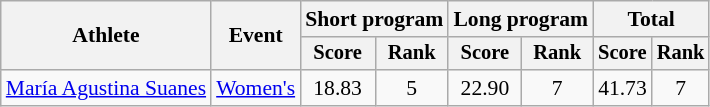<table class="wikitable" style="font-size:90%;text-align:center">
<tr>
<th rowspan=2>Athlete</th>
<th rowspan=2>Event</th>
<th colspan=2>Short program</th>
<th colspan=2>Long program</th>
<th colspan=2>Total</th>
</tr>
<tr style=font-size:95%>
<th>Score</th>
<th>Rank</th>
<th>Score</th>
<th>Rank</th>
<th>Score</th>
<th>Rank</th>
</tr>
<tr>
<td align=left><a href='#'>María Agustina Suanes</a></td>
<td align=left><a href='#'>Women's</a></td>
<td>18.83</td>
<td>5</td>
<td>22.90</td>
<td>7</td>
<td>41.73</td>
<td>7</td>
</tr>
</table>
